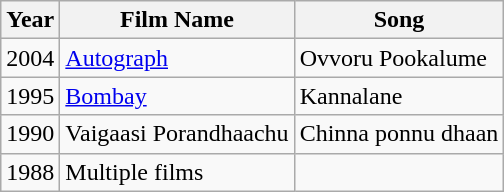<table class="wikitable">
<tr>
<th>Year</th>
<th>Film Name</th>
<th>Song</th>
</tr>
<tr>
<td>2004</td>
<td><a href='#'>Autograph</a></td>
<td>Ovvoru Pookalume</td>
</tr>
<tr>
<td>1995</td>
<td><a href='#'>Bombay</a></td>
<td>Kannalane</td>
</tr>
<tr>
<td>1990</td>
<td>Vaigaasi Porandhaachu</td>
<td>Chinna ponnu dhaan</td>
</tr>
<tr>
<td>1988</td>
<td>Multiple films</td>
<td></td>
</tr>
</table>
